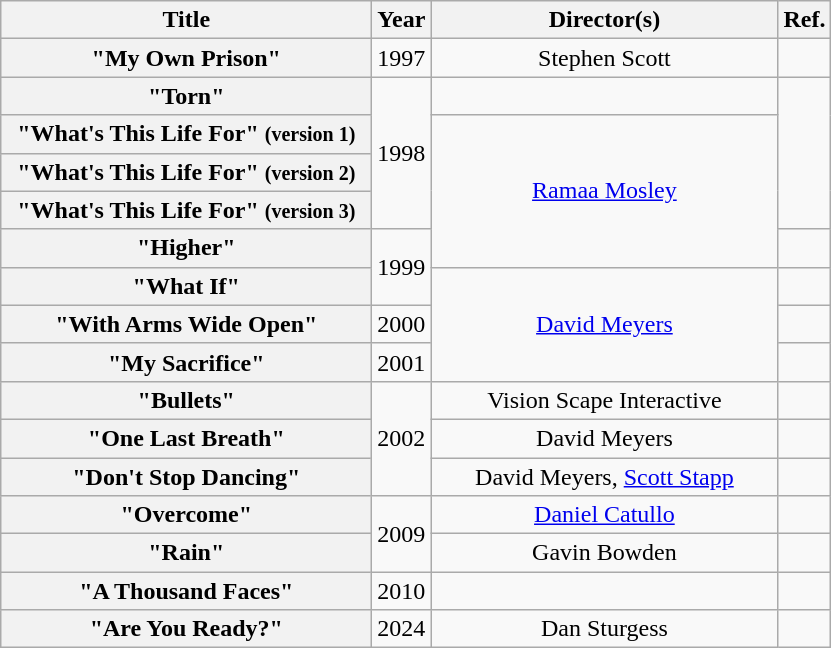<table class="wikitable plainrowheaders" style="text-align:center;">
<tr>
<th scope="col" style="width:15em;">Title</th>
<th scope="col">Year</th>
<th scope="col" style="width:14em;">Director(s)</th>
<th scope="col">Ref.</th>
</tr>
<tr>
<th scope="row">"My Own Prison"</th>
<td>1997</td>
<td>Stephen Scott</td>
<td></td>
</tr>
<tr>
<th scope="row">"Torn"</th>
<td rowspan="4">1998</td>
<td></td>
<td rowspan="4"></td>
</tr>
<tr>
<th scope="row">"What's This Life For" <small>(version 1)</small></th>
<td rowspan="4"><a href='#'>Ramaa Mosley</a></td>
</tr>
<tr>
<th scope="row">"What's This Life For" <small>(version 2)</small></th>
</tr>
<tr>
<th scope="row">"What's This Life For" <small>(version 3)</small></th>
</tr>
<tr>
<th scope="row">"Higher"</th>
<td rowspan="2">1999</td>
<td></td>
</tr>
<tr>
<th scope="row">"What If"</th>
<td rowspan="3"><a href='#'>David Meyers</a></td>
<td></td>
</tr>
<tr>
<th scope="row">"With Arms Wide Open"</th>
<td>2000</td>
<td></td>
</tr>
<tr>
<th scope="row">"My Sacrifice"</th>
<td>2001</td>
<td></td>
</tr>
<tr>
<th scope="row">"Bullets"</th>
<td rowspan="3">2002</td>
<td>Vision Scape Interactive</td>
<td></td>
</tr>
<tr>
<th scope="row">"One Last Breath"</th>
<td>David Meyers</td>
<td></td>
</tr>
<tr>
<th scope="row">"Don't Stop Dancing"</th>
<td>David Meyers, <a href='#'>Scott Stapp</a></td>
<td></td>
</tr>
<tr>
<th scope="row">"Overcome"</th>
<td rowspan="2">2009</td>
<td><a href='#'>Daniel Catullo</a></td>
<td></td>
</tr>
<tr>
<th scope="row">"Rain"</th>
<td>Gavin Bowden</td>
<td></td>
</tr>
<tr>
<th scope="row">"A Thousand Faces"</th>
<td>2010</td>
<td></td>
<td></td>
</tr>
<tr>
<th scope="row">"Are You Ready?"</th>
<td>2024</td>
<td>Dan Sturgess</td>
<td></td>
</tr>
</table>
